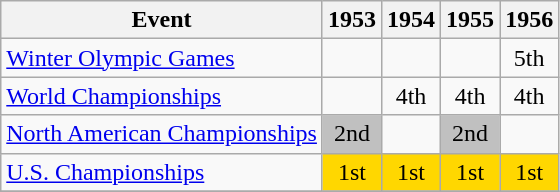<table class="wikitable">
<tr>
<th>Event</th>
<th>1953</th>
<th>1954</th>
<th>1955</th>
<th>1956</th>
</tr>
<tr>
<td><a href='#'>Winter Olympic Games</a></td>
<td></td>
<td></td>
<td></td>
<td align="center">5th</td>
</tr>
<tr>
<td><a href='#'>World Championships</a></td>
<td></td>
<td align="center">4th</td>
<td align="center">4th</td>
<td align="center">4th</td>
</tr>
<tr>
<td><a href='#'>North American Championships</a></td>
<td align="center" bgcolor="silver">2nd</td>
<td></td>
<td align="center" bgcolor="silver">2nd</td>
<td></td>
</tr>
<tr>
<td><a href='#'>U.S. Championships</a></td>
<td align="center" bgcolor="gold">1st</td>
<td align="center" bgcolor="gold">1st</td>
<td align="center" bgcolor="gold">1st</td>
<td align="center" bgcolor="gold">1st</td>
</tr>
<tr>
</tr>
</table>
